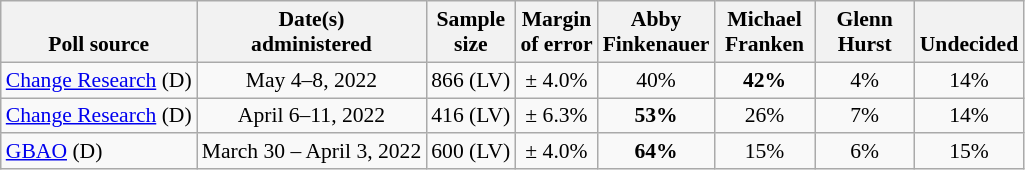<table class="wikitable" style="font-size:90%;text-align:center;">
<tr valign=bottom>
<th>Poll source</th>
<th>Date(s)<br>administered</th>
<th>Sample<br>size</th>
<th>Margin<br>of error</th>
<th style="width:60px;">Abby<br>Finkenauer</th>
<th style="width:60px;">Michael<br>Franken</th>
<th style="width:60px;">Glenn<br>Hurst</th>
<th>Undecided</th>
</tr>
<tr>
<td style="text-align:left;"><a href='#'>Change Research</a> (D)</td>
<td>May 4–8, 2022</td>
<td>866 (LV)</td>
<td>± 4.0%</td>
<td>40%</td>
<td><strong>42%</strong></td>
<td>4%</td>
<td>14%</td>
</tr>
<tr>
<td style="text-align:left;"><a href='#'>Change Research</a> (D)</td>
<td>April 6–11, 2022</td>
<td>416 (LV)</td>
<td>± 6.3%</td>
<td><strong>53%</strong></td>
<td>26%</td>
<td>7%</td>
<td>14%</td>
</tr>
<tr>
<td style="text-align:left;"><a href='#'>GBAO</a> (D)</td>
<td>March 30 – April 3, 2022</td>
<td>600 (LV)</td>
<td>± 4.0%</td>
<td><strong>64%</strong></td>
<td>15%</td>
<td>6%</td>
<td>15%</td>
</tr>
</table>
